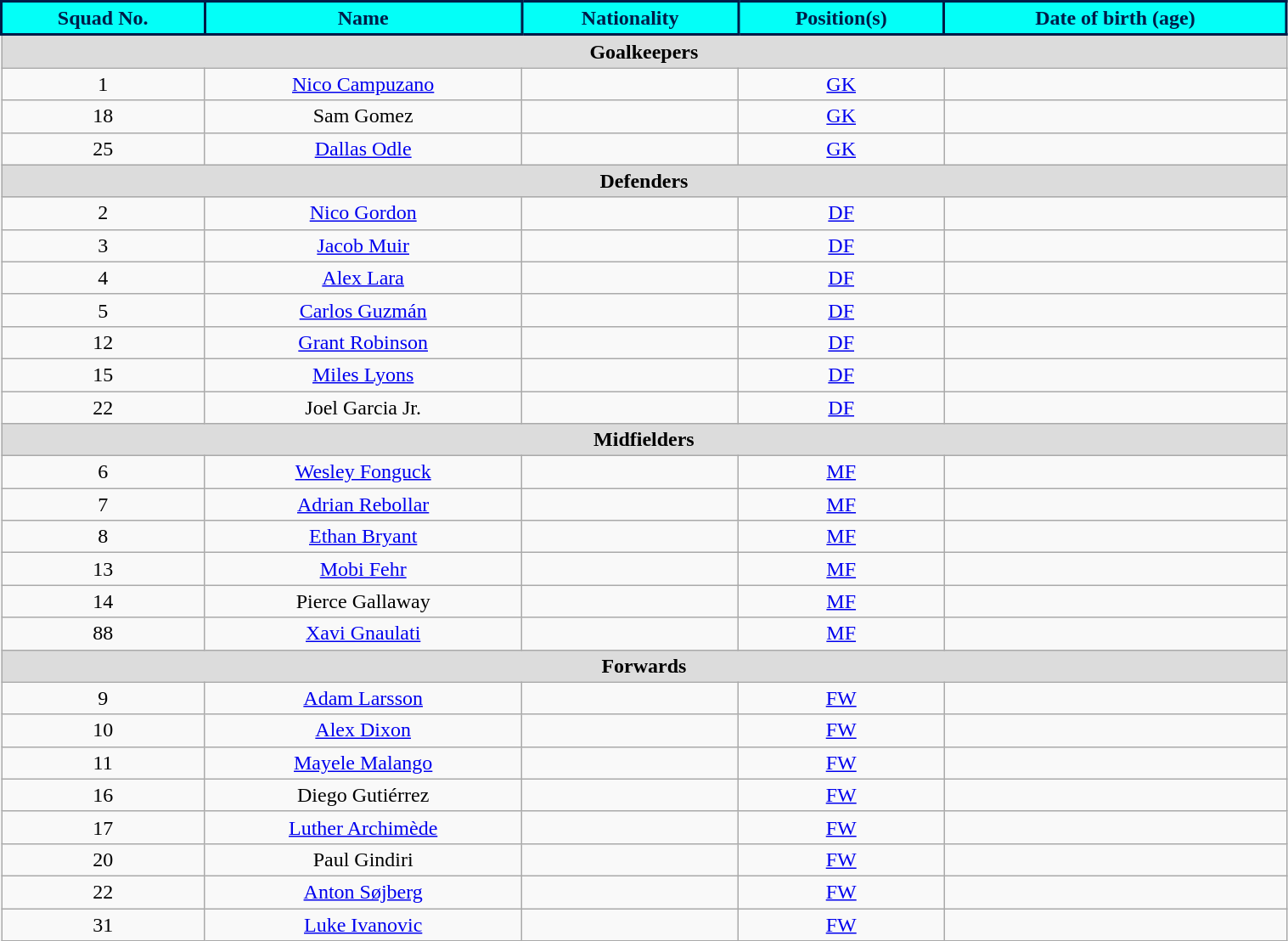<table class="wikitable" style="text-align:center;width:80%">
<tr>
<th style="background:#03fff8; color:#001c48; border:2px solid #001c48;">Squad No.</th>
<th style="background:#03fff8; color:#001c48; border:2px solid #001c48;">Name</th>
<th style="background:#03fff8; color:#001c48; border:2px solid #001c48;">Nationality</th>
<th style="background:#03fff8; color:#001c48; border:2px solid #001c48;">Position(s)</th>
<th style="background:#03fff8; color:#001c48; border:2px solid #001c48;">Date of birth (age)</th>
</tr>
<tr>
<th colspan="5" style="background:#dcdcdc; text-align:center;">Goalkeepers</th>
</tr>
<tr>
<td>1</td>
<td><a href='#'>Nico Campuzano</a></td>
<td></td>
<td><a href='#'>GK</a></td>
<td></td>
</tr>
<tr>
<td>18</td>
<td>Sam Gomez</td>
<td></td>
<td><a href='#'>GK</a></td>
<td></td>
</tr>
<tr>
<td>25</td>
<td><a href='#'>Dallas Odle</a></td>
<td></td>
<td><a href='#'>GK</a></td>
<td></td>
</tr>
<tr>
<th colspan="5" style="background:#dcdcdc; text-align:center;">Defenders</th>
</tr>
<tr>
<td>2</td>
<td><a href='#'>Nico Gordon</a></td>
<td></td>
<td><a href='#'>DF</a></td>
<td></td>
</tr>
<tr>
<td>3</td>
<td><a href='#'>Jacob Muir</a></td>
<td></td>
<td><a href='#'>DF</a></td>
<td></td>
</tr>
<tr>
<td>4</td>
<td><a href='#'>Alex Lara</a></td>
<td></td>
<td><a href='#'>DF</a></td>
<td></td>
</tr>
<tr>
<td>5</td>
<td><a href='#'>Carlos Guzmán</a></td>
<td></td>
<td><a href='#'>DF</a></td>
<td></td>
</tr>
<tr>
<td>12</td>
<td><a href='#'>Grant Robinson</a></td>
<td></td>
<td><a href='#'>DF</a></td>
<td></td>
</tr>
<tr>
<td>15</td>
<td><a href='#'>Miles Lyons</a></td>
<td></td>
<td><a href='#'>DF</a></td>
<td></td>
</tr>
<tr>
<td>22</td>
<td>Joel Garcia Jr.</td>
<td></td>
<td><a href='#'>DF</a></td>
<td></td>
</tr>
<tr>
<th colspan="5" style="background:#dcdcdc; text-align:center;">Midfielders</th>
</tr>
<tr>
<td>6</td>
<td><a href='#'>Wesley Fonguck</a></td>
<td></td>
<td><a href='#'>MF</a></td>
<td></td>
</tr>
<tr>
<td>7</td>
<td><a href='#'>Adrian Rebollar</a></td>
<td></td>
<td><a href='#'>MF</a></td>
<td></td>
</tr>
<tr>
<td>8</td>
<td><a href='#'>Ethan Bryant</a></td>
<td></td>
<td><a href='#'>MF</a></td>
<td></td>
</tr>
<tr>
<td>13</td>
<td><a href='#'>Mobi Fehr</a></td>
<td></td>
<td><a href='#'>MF</a></td>
<td></td>
</tr>
<tr>
<td>14</td>
<td>Pierce Gallaway</td>
<td></td>
<td><a href='#'>MF</a></td>
<td></td>
</tr>
<tr>
<td>88</td>
<td><a href='#'>Xavi Gnaulati</a></td>
<td></td>
<td><a href='#'>MF</a></td>
<td></td>
</tr>
<tr>
<th colspan="5" style="background:#dcdcdc; text-align:center;">Forwards</th>
</tr>
<tr>
<td>9</td>
<td><a href='#'>Adam Larsson</a></td>
<td></td>
<td><a href='#'>FW</a></td>
<td></td>
</tr>
<tr>
<td>10</td>
<td><a href='#'>Alex Dixon</a></td>
<td></td>
<td><a href='#'>FW</a></td>
<td></td>
</tr>
<tr>
<td>11</td>
<td><a href='#'>Mayele Malango</a></td>
<td></td>
<td><a href='#'>FW</a></td>
<td></td>
</tr>
<tr>
<td>16</td>
<td>Diego Gutiérrez</td>
<td></td>
<td><a href='#'>FW</a></td>
<td></td>
</tr>
<tr>
<td>17</td>
<td><a href='#'>Luther Archimède</a></td>
<td></td>
<td><a href='#'>FW</a></td>
<td></td>
</tr>
<tr>
<td>20</td>
<td>Paul Gindiri</td>
<td></td>
<td><a href='#'>FW</a></td>
<td></td>
</tr>
<tr>
<td>22</td>
<td><a href='#'>Anton Søjberg</a></td>
<td></td>
<td><a href='#'>FW</a></td>
<td></td>
</tr>
<tr>
<td>31</td>
<td><a href='#'>Luke Ivanovic</a></td>
<td></td>
<td><a href='#'>FW</a></td>
<td></td>
</tr>
</table>
